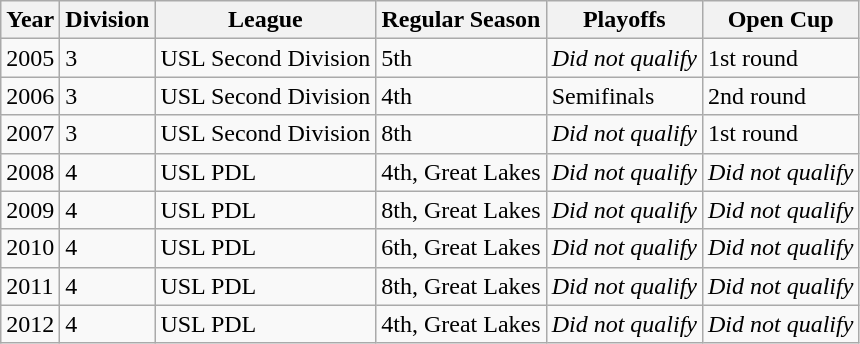<table class="wikitable">
<tr>
<th>Year</th>
<th>Division</th>
<th>League</th>
<th>Regular Season</th>
<th>Playoffs</th>
<th>Open Cup</th>
</tr>
<tr>
<td>2005</td>
<td>3</td>
<td>USL Second Division</td>
<td>5th</td>
<td><em>Did not qualify</em></td>
<td>1st round</td>
</tr>
<tr>
<td>2006</td>
<td>3</td>
<td>USL Second Division</td>
<td>4th</td>
<td>Semifinals</td>
<td>2nd round</td>
</tr>
<tr>
<td>2007</td>
<td>3</td>
<td>USL Second Division</td>
<td>8th</td>
<td><em>Did not qualify</em></td>
<td>1st round</td>
</tr>
<tr>
<td>2008</td>
<td>4</td>
<td>USL PDL</td>
<td>4th, Great Lakes</td>
<td><em>Did not qualify</em></td>
<td><em>Did not qualify</em></td>
</tr>
<tr>
<td>2009</td>
<td>4</td>
<td>USL PDL</td>
<td>8th, Great Lakes</td>
<td><em>Did not qualify</em></td>
<td><em>Did not qualify</em></td>
</tr>
<tr>
<td>2010</td>
<td>4</td>
<td>USL PDL</td>
<td>6th, Great Lakes</td>
<td><em>Did not qualify</em></td>
<td><em>Did not qualify</em></td>
</tr>
<tr>
<td>2011</td>
<td>4</td>
<td>USL PDL</td>
<td>8th, Great Lakes</td>
<td><em>Did not qualify</em></td>
<td><em>Did not qualify</em></td>
</tr>
<tr>
<td>2012</td>
<td>4</td>
<td>USL PDL</td>
<td>4th, Great Lakes</td>
<td><em>Did not qualify</em></td>
<td><em>Did not qualify</em></td>
</tr>
</table>
